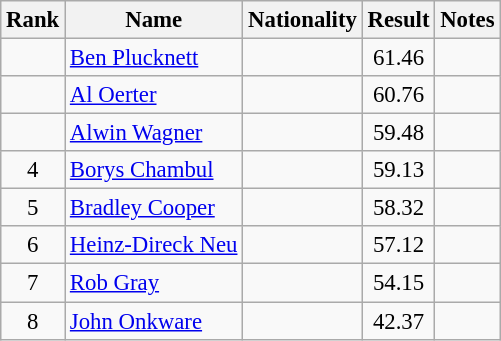<table class="wikitable sortable" style="text-align:center;font-size:95%">
<tr>
<th>Rank</th>
<th>Name</th>
<th>Nationality</th>
<th>Result</th>
<th>Notes</th>
</tr>
<tr>
<td></td>
<td align=left><a href='#'>Ben Plucknett</a></td>
<td align=left></td>
<td>61.46</td>
<td></td>
</tr>
<tr>
<td></td>
<td align=left><a href='#'>Al Oerter</a></td>
<td align=left></td>
<td>60.76</td>
<td></td>
</tr>
<tr>
<td></td>
<td align=left><a href='#'>Alwin Wagner</a></td>
<td align=left></td>
<td>59.48</td>
<td></td>
</tr>
<tr>
<td>4</td>
<td align=left><a href='#'>Borys Chambul</a></td>
<td align=left></td>
<td>59.13</td>
<td></td>
</tr>
<tr>
<td>5</td>
<td align=left><a href='#'>Bradley Cooper</a></td>
<td align=left></td>
<td>58.32</td>
<td></td>
</tr>
<tr>
<td>6</td>
<td align=left><a href='#'>Heinz-Direck Neu</a></td>
<td align=left></td>
<td>57.12</td>
<td></td>
</tr>
<tr>
<td>7</td>
<td align=left><a href='#'>Rob Gray</a></td>
<td align=left></td>
<td>54.15</td>
<td></td>
</tr>
<tr>
<td>8</td>
<td align=left><a href='#'>John Onkware</a></td>
<td align=left></td>
<td>42.37</td>
<td></td>
</tr>
</table>
